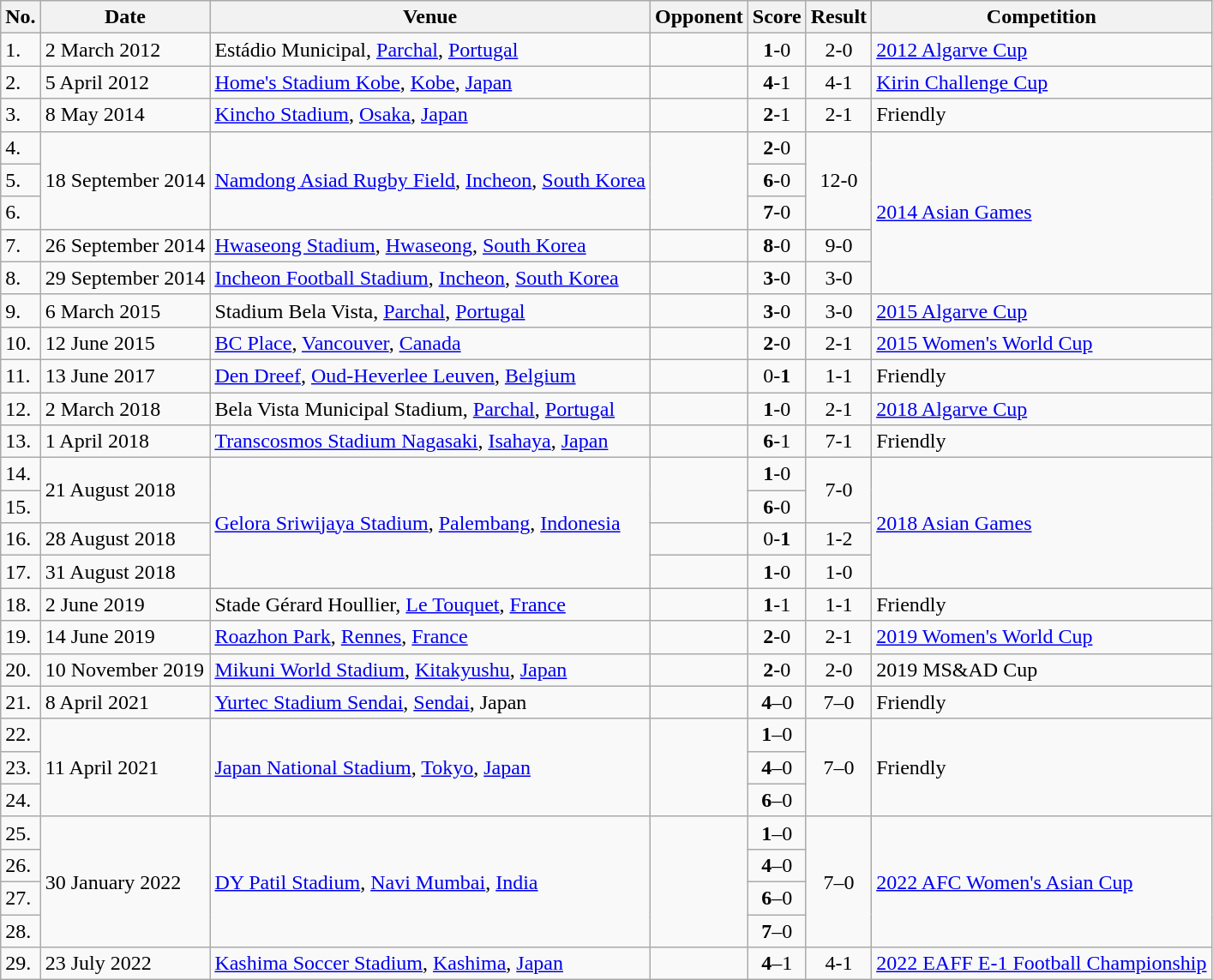<table class="wikitable">
<tr>
<th>No.</th>
<th>Date</th>
<th>Venue</th>
<th>Opponent</th>
<th>Score</th>
<th>Result</th>
<th>Competition</th>
</tr>
<tr>
<td>1.</td>
<td>2 March 2012</td>
<td>Estádio Municipal, <a href='#'>Parchal</a>, <a href='#'>Portugal</a></td>
<td></td>
<td align="center"><strong>1</strong>-0</td>
<td align="center">2-0</td>
<td><a href='#'>2012 Algarve Cup</a></td>
</tr>
<tr>
<td>2.</td>
<td>5 April 2012</td>
<td><a href='#'>Home's Stadium Kobe</a>, <a href='#'>Kobe</a>, <a href='#'>Japan</a></td>
<td></td>
<td align="center"><strong>4</strong>-1</td>
<td align="center">4-1</td>
<td><a href='#'>Kirin Challenge Cup</a></td>
</tr>
<tr>
<td>3.</td>
<td>8 May 2014</td>
<td><a href='#'>Kincho Stadium</a>, <a href='#'>Osaka</a>, <a href='#'>Japan</a></td>
<td></td>
<td align="center"><strong>2</strong>-1</td>
<td align="center">2-1</td>
<td>Friendly</td>
</tr>
<tr>
<td>4.</td>
<td rowspan="3">18 September 2014</td>
<td rowspan="3"><a href='#'>Namdong Asiad Rugby Field</a>, <a href='#'>Incheon</a>, <a href='#'>South Korea</a></td>
<td rowspan="3"></td>
<td align="center"><strong>2</strong>-0</td>
<td rowspan="3" align="center">12-0</td>
<td rowspan="5"><a href='#'>2014 Asian Games</a></td>
</tr>
<tr>
<td>5.</td>
<td align="center"><strong>6</strong>-0</td>
</tr>
<tr>
<td>6.</td>
<td align="center"><strong>7</strong>-0</td>
</tr>
<tr>
<td>7.</td>
<td>26 September 2014</td>
<td><a href='#'>Hwaseong Stadium</a>, <a href='#'>Hwaseong</a>, <a href='#'>South Korea</a></td>
<td></td>
<td align="center"><strong>8</strong>-0</td>
<td align="center">9-0</td>
</tr>
<tr>
<td>8.</td>
<td>29 September 2014</td>
<td><a href='#'>Incheon Football Stadium</a>, <a href='#'>Incheon</a>, <a href='#'>South Korea</a></td>
<td></td>
<td align="center"><strong>3</strong>-0</td>
<td align="center">3-0</td>
</tr>
<tr>
<td>9.</td>
<td>6 March 2015</td>
<td>Stadium Bela Vista, <a href='#'>Parchal</a>, <a href='#'>Portugal</a></td>
<td></td>
<td align="center"><strong>3</strong>-0</td>
<td align="center">3-0</td>
<td><a href='#'>2015 Algarve Cup</a></td>
</tr>
<tr>
<td>10.</td>
<td>12 June 2015</td>
<td><a href='#'>BC Place</a>, <a href='#'>Vancouver</a>, <a href='#'>Canada</a></td>
<td></td>
<td align="center"><strong>2</strong>-0</td>
<td align="center">2-1</td>
<td><a href='#'>2015 Women's World Cup</a></td>
</tr>
<tr>
<td>11.</td>
<td>13 June 2017</td>
<td><a href='#'>Den Dreef</a>, <a href='#'>Oud-Heverlee Leuven</a>, <a href='#'>Belgium</a></td>
<td></td>
<td align="center">0-<strong>1</strong></td>
<td align="center">1-1</td>
<td>Friendly</td>
</tr>
<tr>
<td>12.</td>
<td>2 March 2018</td>
<td>Bela Vista Municipal Stadium, <a href='#'>Parchal</a>, <a href='#'>Portugal</a></td>
<td></td>
<td align="center"><strong>1</strong>-0</td>
<td align="center">2-1</td>
<td><a href='#'>2018 Algarve Cup</a></td>
</tr>
<tr>
<td>13.</td>
<td>1 April 2018</td>
<td><a href='#'>Transcosmos Stadium Nagasaki</a>, <a href='#'>Isahaya</a>, <a href='#'>Japan</a></td>
<td></td>
<td align="center"><strong>6</strong>-1</td>
<td align="center">7-1</td>
<td>Friendly</td>
</tr>
<tr>
<td>14.</td>
<td rowspan="2">21 August 2018</td>
<td rowspan="4"><a href='#'>Gelora Sriwijaya Stadium</a>, <a href='#'>Palembang</a>, <a href='#'>Indonesia</a></td>
<td rowspan="2"></td>
<td align="center"><strong>1</strong>-0</td>
<td rowspan="2" align="center">7-0</td>
<td rowspan="4"><a href='#'>2018 Asian Games</a></td>
</tr>
<tr>
<td>15.</td>
<td align="center"><strong>6</strong>-0</td>
</tr>
<tr>
<td>16.</td>
<td>28 August 2018</td>
<td></td>
<td align="center">0-<strong>1</strong></td>
<td align="center">1-2</td>
</tr>
<tr>
<td>17.</td>
<td>31 August 2018</td>
<td></td>
<td align="center"><strong>1</strong>-0</td>
<td align="center">1-0</td>
</tr>
<tr>
<td>18.</td>
<td>2 June 2019</td>
<td>Stade Gérard Houllier, <a href='#'>Le Touquet</a>, <a href='#'>France</a></td>
<td></td>
<td align="center"><strong>1</strong>-1</td>
<td align="center">1-1</td>
<td>Friendly</td>
</tr>
<tr>
<td>19.</td>
<td>14 June 2019</td>
<td><a href='#'>Roazhon Park</a>, <a href='#'>Rennes</a>, <a href='#'>France</a></td>
<td></td>
<td align="center"><strong>2</strong>-0</td>
<td align="center">2-1</td>
<td><a href='#'>2019 Women's World Cup</a></td>
</tr>
<tr>
<td>20.</td>
<td>10 November 2019</td>
<td><a href='#'>Mikuni World Stadium</a>, <a href='#'>Kitakyushu</a>, <a href='#'>Japan</a></td>
<td></td>
<td align="center"><strong>2</strong>-0</td>
<td align="center">2-0</td>
<td>2019 MS&AD Cup</td>
</tr>
<tr>
<td>21.</td>
<td>8 April 2021</td>
<td><a href='#'>Yurtec Stadium Sendai</a>, <a href='#'>Sendai</a>, Japan</td>
<td></td>
<td align="center"><strong>4</strong>–0</td>
<td align="center">7–0</td>
<td>Friendly</td>
</tr>
<tr>
<td>22.</td>
<td rowspan="3">11 April 2021</td>
<td rowspan="3"><a href='#'>Japan National Stadium</a>, <a href='#'>Tokyo</a>, <a href='#'>Japan</a></td>
<td rowspan="3"></td>
<td align="center"><strong>1</strong>–0</td>
<td rowspan="3" align="center">7–0</td>
<td rowspan="3">Friendly</td>
</tr>
<tr>
<td>23.</td>
<td align="center"><strong>4</strong>–0</td>
</tr>
<tr>
<td>24.</td>
<td align="center"><strong>6</strong>–0</td>
</tr>
<tr>
<td>25.</td>
<td rowspan="4">30 January 2022</td>
<td rowspan="4"><a href='#'>DY Patil Stadium</a>, <a href='#'>Navi Mumbai</a>, <a href='#'>India</a></td>
<td rowspan="4"></td>
<td align="center"><strong>1</strong>–0</td>
<td rowspan="4" align="center">7–0</td>
<td rowspan="4"><a href='#'>2022 AFC Women's Asian Cup</a></td>
</tr>
<tr>
<td>26.</td>
<td align="center"><strong>4</strong>–0</td>
</tr>
<tr>
<td>27.</td>
<td align="center"><strong>6</strong>–0</td>
</tr>
<tr>
<td>28.</td>
<td align="center"><strong>7</strong>–0</td>
</tr>
<tr>
<td>29.</td>
<td>23 July 2022</td>
<td><a href='#'>Kashima Soccer Stadium</a>, <a href='#'>Kashima</a>, <a href='#'>Japan</a></td>
<td></td>
<td align="center"><strong>4</strong>–1</td>
<td align="center">4-1</td>
<td><a href='#'>2022 EAFF E-1 Football Championship</a></td>
</tr>
</table>
